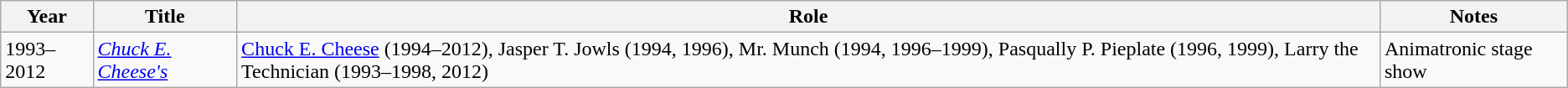<table class="wikitable sortable">
<tr>
<th>Year</th>
<th>Title</th>
<th>Role</th>
<th>Notes</th>
</tr>
<tr>
<td>1993–2012</td>
<td><em><a href='#'>Chuck E. Cheese's</a></em></td>
<td><a href='#'>Chuck E. Cheese</a> (1994–2012), Jasper T. Jowls (1994, 1996), Mr. Munch (1994, 1996–1999), Pasqually P. Pieplate (1996, 1999), Larry the Technician (1993–1998, 2012)</td>
<td>Animatronic stage show</td>
</tr>
</table>
